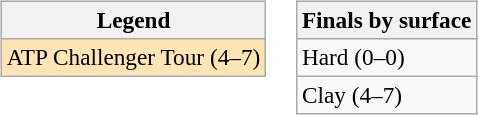<table>
<tr valign=top>
<td><br><table class="wikitable" style=font-size:97%>
<tr>
<th>Legend</th>
</tr>
<tr style="background:moccasin;">
<td>ATP Challenger Tour (4–7)</td>
</tr>
</table>
</td>
<td><br><table class="wikitable" style=font-size:97%>
<tr>
<th>Finals by surface</th>
</tr>
<tr>
<td>Hard (0–0)</td>
</tr>
<tr>
<td>Clay (4–7)</td>
</tr>
</table>
</td>
</tr>
</table>
